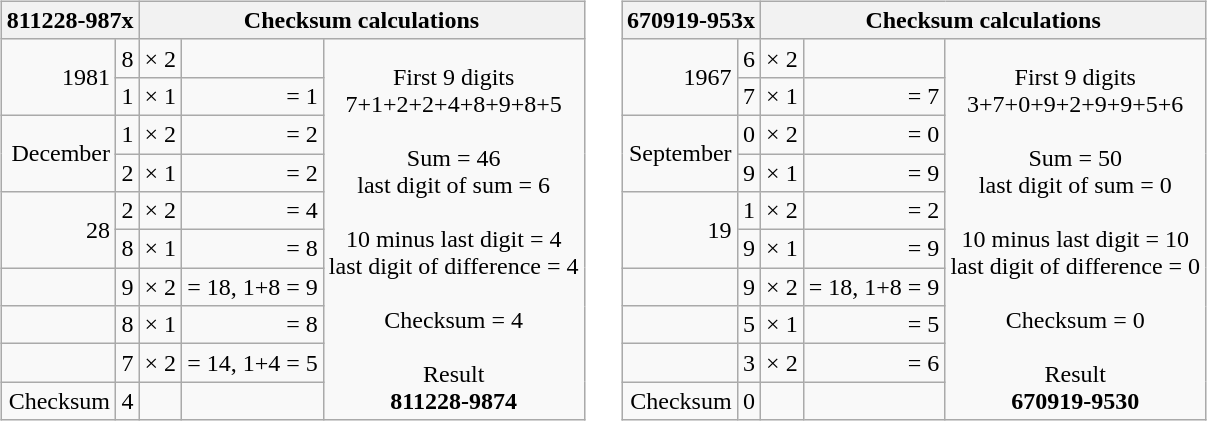<table>
<tr>
<td><br><table class=wikitable style="text-align:right;">
<tr>
<th colspan=2>811228-987x</th>
<th colspan=3>Checksum calculations</th>
</tr>
<tr>
<td rowspan=2>1981</td>
<td>8</td>
<td>× 2</td>
<td></td>
<td rowspan=10 style="text-align:center;vertical-align:bottom;">First 9 digits <br> 7+1+2+2+4+8+9+8+5 <br> <br> Sum = 46<br> last digit of sum = 6<br> <br> 10 minus last digit = 4 <br> last digit of difference = 4 <br> <br> Checksum = 4 <br><br> Result <br><strong>811228-9874</strong></td>
</tr>
<tr>
<td>1</td>
<td>× 1</td>
<td>= 1</td>
</tr>
<tr>
<td rowspan=2>December</td>
<td>1</td>
<td>× 2</td>
<td>= 2</td>
</tr>
<tr>
<td>2</td>
<td>× 1</td>
<td>= 2</td>
</tr>
<tr>
<td rowspan=2>28</td>
<td>2</td>
<td>× 2</td>
<td>= 4</td>
</tr>
<tr>
<td>8</td>
<td>× 1</td>
<td>= 8</td>
</tr>
<tr>
<td></td>
<td>9</td>
<td>× 2</td>
<td>= 18, 1+8 = 9</td>
</tr>
<tr>
<td></td>
<td>8</td>
<td>× 1</td>
<td>= 8</td>
</tr>
<tr>
<td></td>
<td>7</td>
<td>× 2</td>
<td>= 14, 1+4 = 5</td>
</tr>
<tr>
<td>Checksum</td>
<td>4</td>
<td></td>
<td></td>
</tr>
</table>
</td>
<td></td>
<td><br><table class=wikitable style="text-align:right;">
<tr>
<th colspan=2>670919-953x</th>
<th colspan=3>Checksum calculations</th>
</tr>
<tr>
<td rowspan=2>1967</td>
<td>6</td>
<td>× 2</td>
<td></td>
<td rowspan=10 style="text-align:center;vertical-align:bottom;">First 9 digits <br> 3+7+0+9+2+9+9+5+6<br> <br> Sum = 50<br> last digit of sum = 0<br> <br> 10 minus last digit = 10 <br> last digit of difference = 0 <br> <br> Checksum = 0 <br><br> Result <br><strong>670919-9530</strong></td>
</tr>
<tr>
<td>7</td>
<td>× 1</td>
<td>= 7</td>
</tr>
<tr>
<td rowspan=2>September</td>
<td>0</td>
<td>× 2</td>
<td>= 0</td>
</tr>
<tr>
<td>9</td>
<td>× 1</td>
<td>= 9</td>
</tr>
<tr>
<td rowspan=2>19</td>
<td>1</td>
<td>× 2</td>
<td>= 2</td>
</tr>
<tr>
<td>9</td>
<td>× 1</td>
<td>= 9</td>
</tr>
<tr>
<td></td>
<td>9</td>
<td>× 2</td>
<td>= 18, 1+8 = 9</td>
</tr>
<tr>
<td></td>
<td>5</td>
<td>× 1</td>
<td>= 5</td>
</tr>
<tr>
<td></td>
<td>3</td>
<td>× 2</td>
<td>= 6</td>
</tr>
<tr>
<td>Checksum</td>
<td>0</td>
<td></td>
<td></td>
</tr>
</table>
</td>
</tr>
</table>
